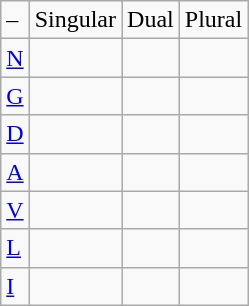<table class="wikitable">
<tr>
<td>–</td>
<td>Singular</td>
<td>Dual</td>
<td>Plural</td>
</tr>
<tr>
<td><a href='#'>N</a></td>
<td><br><em></em></td>
<td><br><em></em></td>
<td><br><em></em></td>
</tr>
<tr>
<td><a href='#'>G</a></td>
<td><br><em></em></td>
<td><br><em></em></td>
<td><br><em></em></td>
</tr>
<tr>
<td><a href='#'>D</a></td>
<td><br><em></em></td>
<td><br><em></em></td>
<td><br><em></em></td>
</tr>
<tr>
<td><a href='#'>A</a></td>
<td><br><em></em></td>
<td><br><em></em></td>
<td><br><em></em></td>
</tr>
<tr>
<td><a href='#'>V</a></td>
<td><br><em></em></td>
<td><br><em></em></td>
<td><br><em></em></td>
</tr>
<tr>
<td><a href='#'>L</a></td>
<td><br><em></em></td>
<td><br><em></em></td>
<td><br><em></em></td>
</tr>
<tr>
<td><a href='#'>I</a></td>
<td><br><em></em></td>
<td><br><em></em></td>
<td><br><em></em></td>
</tr>
</table>
